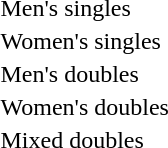<table>
<tr>
<td rowspan=2>Men's singles <br></td>
<td rowspan=2></td>
<td rowspan=2></td>
<td></td>
</tr>
<tr>
<td></td>
</tr>
<tr>
<td rowspan=2>Women's singles <br></td>
<td rowspan=2></td>
<td rowspan=2></td>
<td></td>
</tr>
<tr>
<td></td>
</tr>
<tr>
<td rowspan=2>Men's doubles <br></td>
<td rowspan=2></td>
<td rowspan=2></td>
<td></td>
</tr>
<tr>
<td></td>
</tr>
<tr>
<td rowspan=2>Women's doubles <br></td>
<td rowspan=2></td>
<td rowspan=2></td>
<td></td>
</tr>
<tr>
<td></td>
</tr>
<tr>
<td rowspan=2>Mixed doubles <br></td>
<td rowspan=2></td>
<td rowspan=2></td>
<td></td>
</tr>
<tr>
<td></td>
</tr>
</table>
